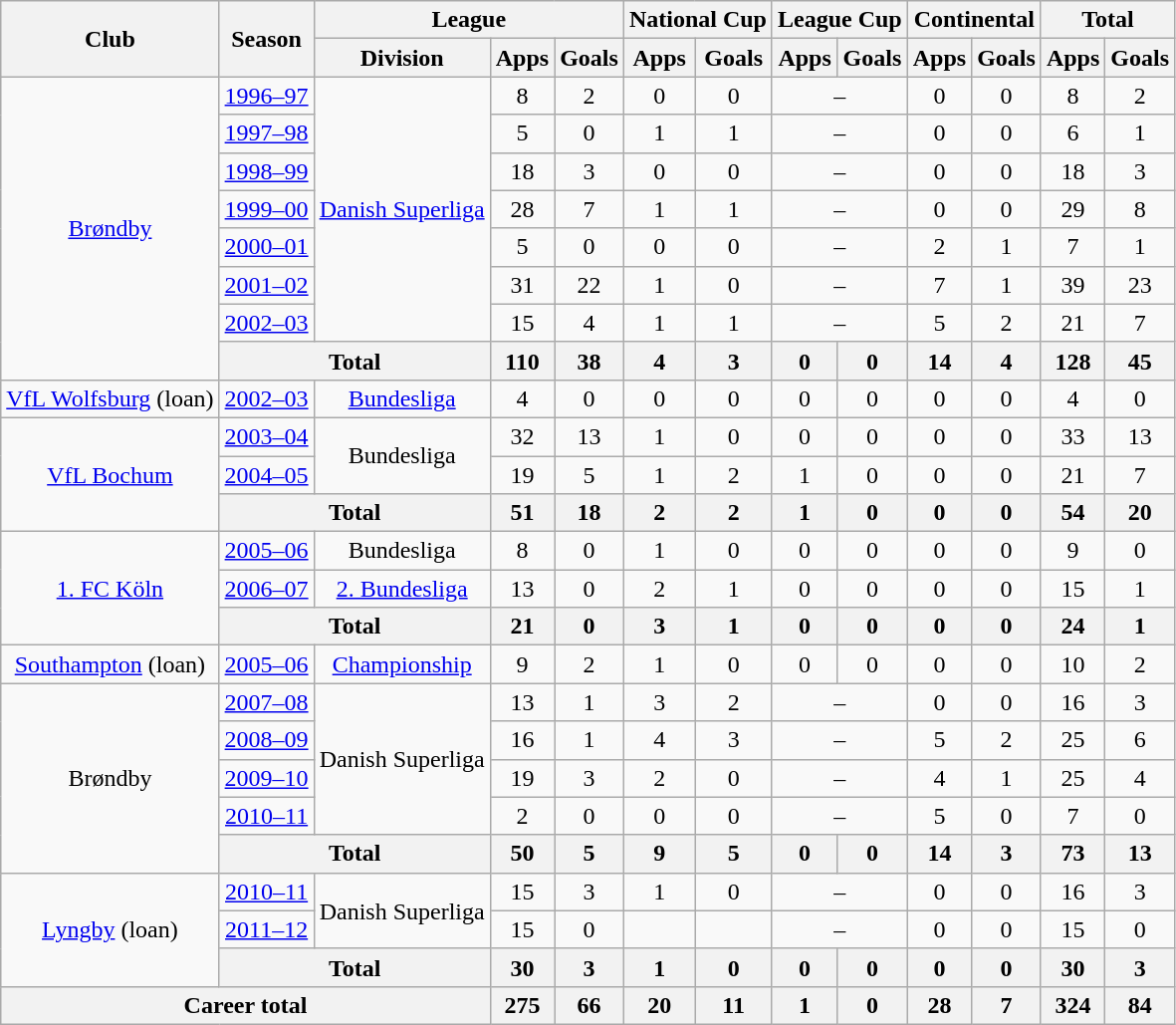<table class="wikitable" style="text-align:center">
<tr>
<th rowspan="2">Club</th>
<th rowspan="2">Season</th>
<th colspan="3">League</th>
<th colspan="2">National Cup</th>
<th colspan="2">League Cup</th>
<th colspan="2">Continental</th>
<th colspan="2">Total</th>
</tr>
<tr>
<th>Division</th>
<th>Apps</th>
<th>Goals</th>
<th>Apps</th>
<th>Goals</th>
<th>Apps</th>
<th>Goals</th>
<th>Apps</th>
<th>Goals</th>
<th>Apps</th>
<th>Goals</th>
</tr>
<tr>
<td rowspan="8"><a href='#'>Brøndby</a></td>
<td><a href='#'>1996–97</a></td>
<td rowspan="7"><a href='#'>Danish Superliga</a></td>
<td>8</td>
<td>2</td>
<td>0</td>
<td>0</td>
<td colspan="2">–</td>
<td>0</td>
<td>0</td>
<td>8</td>
<td>2</td>
</tr>
<tr>
<td><a href='#'>1997–98</a></td>
<td>5</td>
<td>0</td>
<td>1</td>
<td>1</td>
<td colspan="2">–</td>
<td>0</td>
<td>0</td>
<td>6</td>
<td>1</td>
</tr>
<tr>
<td><a href='#'>1998–99</a></td>
<td>18</td>
<td>3</td>
<td>0</td>
<td>0</td>
<td colspan="2">–</td>
<td>0</td>
<td>0</td>
<td>18</td>
<td>3</td>
</tr>
<tr>
<td><a href='#'>1999–00</a></td>
<td>28</td>
<td>7</td>
<td>1</td>
<td>1</td>
<td colspan="2">–</td>
<td>0</td>
<td>0</td>
<td>29</td>
<td>8</td>
</tr>
<tr>
<td><a href='#'>2000–01</a></td>
<td>5</td>
<td>0</td>
<td>0</td>
<td>0</td>
<td colspan="2">–</td>
<td>2</td>
<td>1</td>
<td>7</td>
<td>1</td>
</tr>
<tr>
<td><a href='#'>2001–02</a></td>
<td>31</td>
<td>22</td>
<td>1</td>
<td>0</td>
<td colspan="2">–</td>
<td>7</td>
<td>1</td>
<td>39</td>
<td>23</td>
</tr>
<tr>
<td><a href='#'>2002–03</a></td>
<td>15</td>
<td>4</td>
<td>1</td>
<td>1</td>
<td colspan="2">–</td>
<td>5</td>
<td>2</td>
<td>21</td>
<td>7</td>
</tr>
<tr>
<th colspan="2">Total</th>
<th>110</th>
<th>38</th>
<th>4</th>
<th>3</th>
<th>0</th>
<th>0</th>
<th>14</th>
<th>4</th>
<th>128</th>
<th>45</th>
</tr>
<tr>
<td><a href='#'>VfL Wolfsburg</a> (loan)</td>
<td><a href='#'>2002–03</a></td>
<td><a href='#'>Bundesliga</a></td>
<td>4</td>
<td>0</td>
<td>0</td>
<td>0</td>
<td>0</td>
<td>0</td>
<td>0</td>
<td>0</td>
<td>4</td>
<td>0</td>
</tr>
<tr>
<td rowspan="3"><a href='#'>VfL Bochum</a></td>
<td><a href='#'>2003–04</a></td>
<td rowspan="2">Bundesliga</td>
<td>32</td>
<td>13</td>
<td>1</td>
<td>0</td>
<td>0</td>
<td>0</td>
<td>0</td>
<td>0</td>
<td>33</td>
<td>13</td>
</tr>
<tr>
<td><a href='#'>2004–05</a></td>
<td>19</td>
<td>5</td>
<td>1</td>
<td>2</td>
<td>1</td>
<td>0</td>
<td>0</td>
<td>0</td>
<td>21</td>
<td>7</td>
</tr>
<tr>
<th colspan="2">Total</th>
<th>51</th>
<th>18</th>
<th>2</th>
<th>2</th>
<th>1</th>
<th>0</th>
<th>0</th>
<th>0</th>
<th>54</th>
<th>20</th>
</tr>
<tr>
<td rowspan="3"><a href='#'>1. FC Köln</a></td>
<td><a href='#'>2005–06</a></td>
<td>Bundesliga</td>
<td>8</td>
<td>0</td>
<td>1</td>
<td>0</td>
<td>0</td>
<td>0</td>
<td>0</td>
<td>0</td>
<td>9</td>
<td>0</td>
</tr>
<tr>
<td><a href='#'>2006–07</a></td>
<td><a href='#'>2. Bundesliga</a></td>
<td>13</td>
<td>0</td>
<td>2</td>
<td>1</td>
<td>0</td>
<td>0</td>
<td>0</td>
<td>0</td>
<td>15</td>
<td>1</td>
</tr>
<tr>
<th colspan="2">Total</th>
<th>21</th>
<th>0</th>
<th>3</th>
<th>1</th>
<th>0</th>
<th>0</th>
<th>0</th>
<th>0</th>
<th>24</th>
<th>1</th>
</tr>
<tr>
<td><a href='#'>Southampton</a> (loan)</td>
<td><a href='#'>2005–06</a></td>
<td><a href='#'>Championship</a></td>
<td>9</td>
<td>2</td>
<td>1</td>
<td>0</td>
<td>0</td>
<td>0</td>
<td>0</td>
<td>0</td>
<td>10</td>
<td>2</td>
</tr>
<tr>
<td rowspan="5">Brøndby</td>
<td><a href='#'>2007–08</a></td>
<td rowspan="4">Danish Superliga</td>
<td>13</td>
<td>1</td>
<td>3</td>
<td>2</td>
<td colspan="2">–</td>
<td>0</td>
<td>0</td>
<td>16</td>
<td>3</td>
</tr>
<tr>
<td><a href='#'>2008–09</a></td>
<td>16</td>
<td>1</td>
<td>4</td>
<td>3</td>
<td colspan="2">–</td>
<td>5</td>
<td>2</td>
<td>25</td>
<td>6</td>
</tr>
<tr>
<td><a href='#'>2009–10</a></td>
<td>19</td>
<td>3</td>
<td>2</td>
<td>0</td>
<td colspan="2">–</td>
<td>4</td>
<td>1</td>
<td>25</td>
<td>4</td>
</tr>
<tr>
<td><a href='#'>2010–11</a></td>
<td>2</td>
<td>0</td>
<td>0</td>
<td>0</td>
<td colspan="2">–</td>
<td>5</td>
<td>0</td>
<td>7</td>
<td>0</td>
</tr>
<tr>
<th colspan="2">Total</th>
<th>50</th>
<th>5</th>
<th>9</th>
<th>5</th>
<th>0</th>
<th>0</th>
<th>14</th>
<th>3</th>
<th>73</th>
<th>13</th>
</tr>
<tr>
<td rowspan="3"><a href='#'>Lyngby</a> (loan)</td>
<td><a href='#'>2010–11</a></td>
<td rowspan="2">Danish Superliga</td>
<td>15</td>
<td>3</td>
<td>1</td>
<td>0</td>
<td colspan="2">–</td>
<td>0</td>
<td>0</td>
<td>16</td>
<td>3</td>
</tr>
<tr>
<td><a href='#'>2011–12</a></td>
<td>15</td>
<td>0</td>
<td></td>
<td></td>
<td colspan="2">–</td>
<td>0</td>
<td>0</td>
<td>15</td>
<td>0</td>
</tr>
<tr>
<th colspan="2">Total</th>
<th>30</th>
<th>3</th>
<th>1</th>
<th>0</th>
<th>0</th>
<th>0</th>
<th>0</th>
<th>0</th>
<th>30</th>
<th>3</th>
</tr>
<tr>
<th colspan="3">Career total</th>
<th>275</th>
<th>66</th>
<th>20</th>
<th>11</th>
<th>1</th>
<th>0</th>
<th>28</th>
<th>7</th>
<th>324</th>
<th>84</th>
</tr>
</table>
